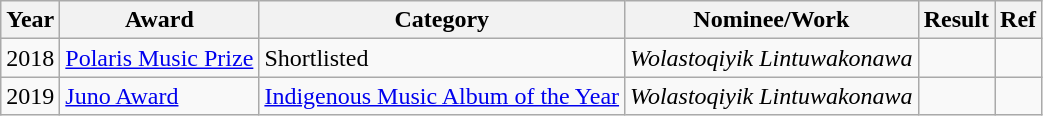<table class="wikitable">
<tr>
<th>Year</th>
<th>Award</th>
<th>Category</th>
<th>Nominee/Work</th>
<th>Result</th>
<th>Ref</th>
</tr>
<tr>
<td>2018</td>
<td><a href='#'>Polaris Music Prize</a></td>
<td>Shortlisted</td>
<td><em>Wolastoqiyik Lintuwakonawa</em></td>
<td></td>
<td></td>
</tr>
<tr>
<td>2019</td>
<td><a href='#'>Juno Award</a></td>
<td><a href='#'>Indigenous Music Album of the Year</a></td>
<td><em>Wolastoqiyik Lintuwakonawa</em></td>
<td></td>
<td></td>
</tr>
</table>
